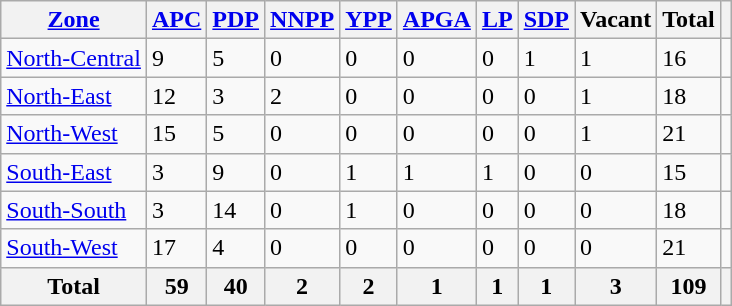<table class= "wikitable sortable">
<tr>
<th><a href='#'>Zone</a></th>
<th><a href='#'>APC</a></th>
<th><a href='#'>PDP</a></th>
<th><a href='#'>NNPP</a></th>
<th><a href='#'>YPP</a></th>
<th><a href='#'>APGA</a></th>
<th><a href='#'>LP</a></th>
<th><a href='#'>SDP</a></th>
<th>Vacant</th>
<th>Total</th>
<th></th>
</tr>
<tr>
<td><a href='#'>North-Central</a></td>
<td>9</td>
<td>5</td>
<td>0</td>
<td>0</td>
<td>0</td>
<td>0</td>
<td>1</td>
<td>1</td>
<td>16</td>
<td></td>
</tr>
<tr>
<td><a href='#'>North-East</a></td>
<td>12</td>
<td>3</td>
<td>2</td>
<td>0</td>
<td>0</td>
<td>0</td>
<td>0</td>
<td>1</td>
<td>18</td>
<td></td>
</tr>
<tr>
<td><a href='#'>North-West</a></td>
<td>15</td>
<td>5</td>
<td>0</td>
<td>0</td>
<td>0</td>
<td>0</td>
<td>0</td>
<td>1</td>
<td>21</td>
<td></td>
</tr>
<tr>
<td><a href='#'>South-East</a></td>
<td>3</td>
<td>9</td>
<td>0</td>
<td>1</td>
<td>1</td>
<td>1</td>
<td>0</td>
<td>0</td>
<td>15</td>
<td></td>
</tr>
<tr>
<td><a href='#'>South-South</a></td>
<td>3</td>
<td>14</td>
<td>0</td>
<td>1</td>
<td>0</td>
<td>0</td>
<td>0</td>
<td>0</td>
<td>18</td>
<td></td>
</tr>
<tr>
<td><a href='#'>South-West</a></td>
<td>17</td>
<td>4</td>
<td>0</td>
<td>0</td>
<td>0</td>
<td>0</td>
<td>0</td>
<td>0</td>
<td>21</td>
<td></td>
</tr>
<tr>
<th>Total</th>
<th>   59</th>
<th>   40</th>
<th>  2</th>
<th>   2</th>
<th>  1</th>
<th>    1</th>
<th>   1</th>
<th>3</th>
<th> 109</th>
<th></th>
</tr>
</table>
